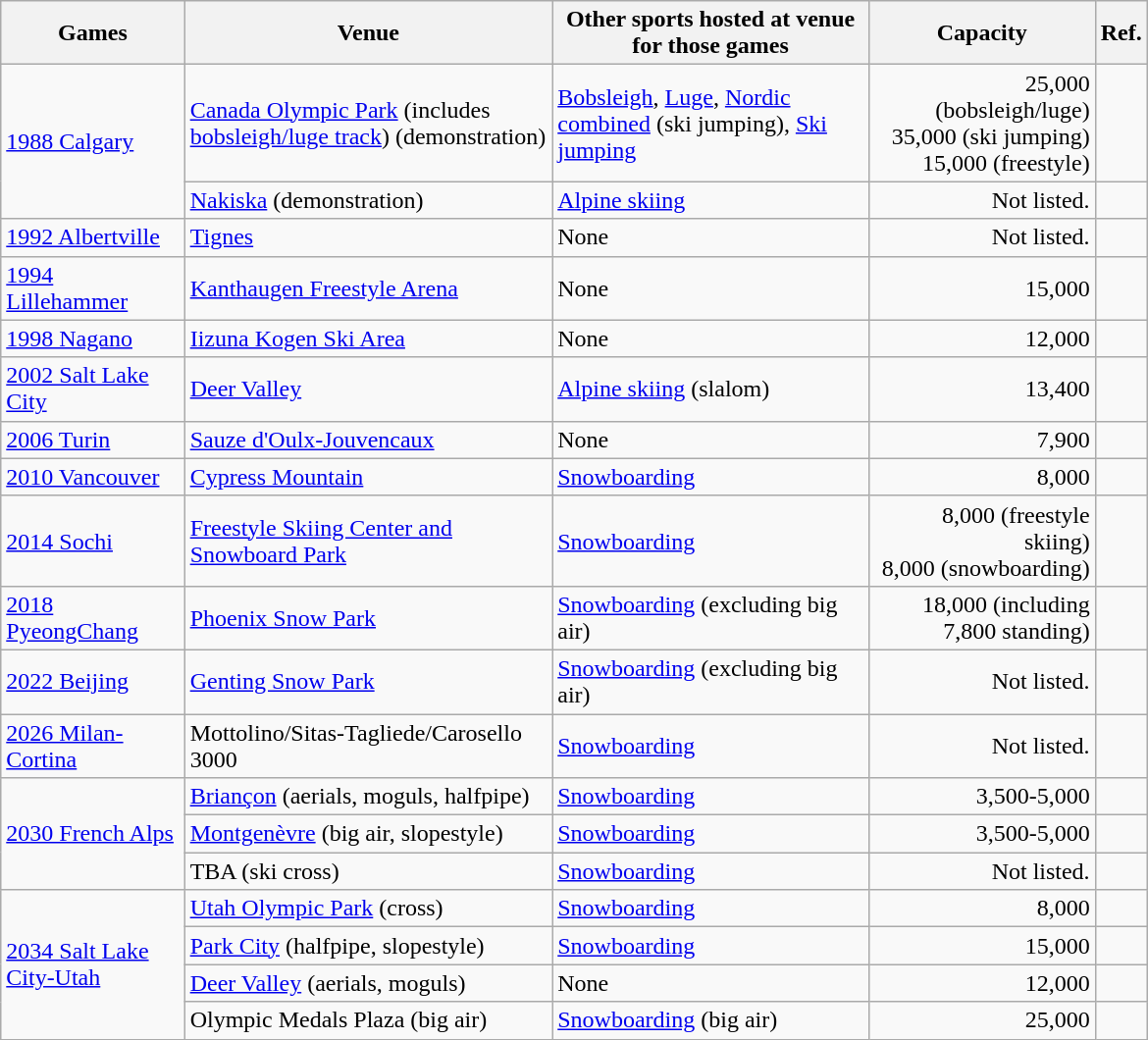<table class="wikitable sortable" width=780px>
<tr>
<th>Games</th>
<th>Venue</th>
<th>Other sports hosted at venue for those games</th>
<th>Capacity</th>
<th>Ref.</th>
</tr>
<tr>
<td rowspan="2"><a href='#'>1988 Calgary</a></td>
<td><a href='#'>Canada Olympic Park</a> (includes <a href='#'>bobsleigh/luge track</a>) (demonstration)</td>
<td><a href='#'>Bobsleigh</a>, <a href='#'>Luge</a>, <a href='#'>Nordic combined</a> (ski jumping), <a href='#'>Ski jumping</a></td>
<td align="right">25,000 (bobsleigh/luge)<br>35,000 (ski jumping)<br>15,000 (freestyle)</td>
<td align=center></td>
</tr>
<tr>
<td><a href='#'>Nakiska</a> (demonstration)</td>
<td><a href='#'>Alpine skiing</a></td>
<td align="right">Not listed.</td>
<td align=center></td>
</tr>
<tr>
<td><a href='#'>1992 Albertville</a></td>
<td><a href='#'>Tignes</a></td>
<td>None</td>
<td align="right">Not listed.</td>
<td align=center></td>
</tr>
<tr>
<td><a href='#'>1994 Lillehammer</a></td>
<td><a href='#'>Kanthaugen Freestyle Arena</a></td>
<td>None</td>
<td align="right">15,000</td>
<td align=center></td>
</tr>
<tr>
<td><a href='#'>1998 Nagano</a></td>
<td><a href='#'>Iizuna Kogen Ski Area</a></td>
<td>None</td>
<td align="right">12,000</td>
<td align=center></td>
</tr>
<tr>
<td><a href='#'>2002 Salt Lake City</a></td>
<td><a href='#'>Deer Valley</a></td>
<td><a href='#'>Alpine skiing</a> (slalom)</td>
<td align="right">13,400</td>
<td align=center></td>
</tr>
<tr>
<td><a href='#'>2006 Turin</a></td>
<td><a href='#'>Sauze d'Oulx-Jouvencaux</a></td>
<td>None</td>
<td align="right">7,900</td>
<td align=center></td>
</tr>
<tr>
<td><a href='#'>2010 Vancouver</a></td>
<td><a href='#'>Cypress Mountain</a></td>
<td><a href='#'>Snowboarding</a></td>
<td align="right">8,000</td>
<td align=center></td>
</tr>
<tr>
<td><a href='#'>2014 Sochi</a></td>
<td><a href='#'>Freestyle Skiing Center and Snowboard Park</a></td>
<td><a href='#'>Snowboarding</a></td>
<td align="right">8,000 (freestyle skiing)<br>8,000 (snowboarding)</td>
<td align=center></td>
</tr>
<tr>
<td><a href='#'>2018 PyeongChang</a></td>
<td><a href='#'>Phoenix Snow Park</a></td>
<td><a href='#'>Snowboarding</a> (excluding big air)</td>
<td align="right">18,000 (including 7,800 standing)</td>
<td align="center"></td>
</tr>
<tr>
<td><a href='#'>2022 Beijing</a></td>
<td><a href='#'>Genting Snow Park</a></td>
<td><a href='#'>Snowboarding</a> (excluding big air)</td>
<td align="right">Not listed.</td>
<td align=center></td>
</tr>
<tr>
<td><a href='#'>2026 Milan-Cortina</a></td>
<td>Mottolino/Sitas-Tagliede/Carosello 3000</td>
<td><a href='#'>Snowboarding</a></td>
<td align="right">Not listed.</td>
<td align=center></td>
</tr>
<tr>
<td rowspan="3"><a href='#'>2030 French Alps</a></td>
<td><a href='#'>Briançon</a> (aerials, moguls, halfpipe)</td>
<td><a href='#'>Snowboarding</a></td>
<td align="right">3,500-5,000</td>
<td align=center></td>
</tr>
<tr>
<td><a href='#'>Montgenèvre</a> (big air, slopestyle)</td>
<td><a href='#'>Snowboarding</a></td>
<td align="right">3,500-5,000</td>
<td align="center"></td>
</tr>
<tr>
<td>TBA (ski cross)</td>
<td><a href='#'>Snowboarding</a></td>
<td align="right">Not listed.</td>
<td align="center"></td>
</tr>
<tr>
<td rowspan="4"><a href='#'>2034 Salt Lake City-Utah</a></td>
<td><a href='#'>Utah Olympic Park</a> (cross)</td>
<td><a href='#'>Snowboarding</a></td>
<td align="right">8,000</td>
<td align=center></td>
</tr>
<tr>
<td><a href='#'>Park City</a> (halfpipe, slopestyle)</td>
<td><a href='#'>Snowboarding</a></td>
<td align="right">15,000</td>
<td align="center"></td>
</tr>
<tr>
<td><a href='#'>Deer Valley</a> (aerials, moguls)</td>
<td>None</td>
<td align="right">12,000</td>
<td align="center"></td>
</tr>
<tr>
<td>Olympic Medals Plaza (big air)</td>
<td><a href='#'>Snowboarding</a> (big air)</td>
<td align="right">25,000</td>
<td align="center"></td>
</tr>
</table>
